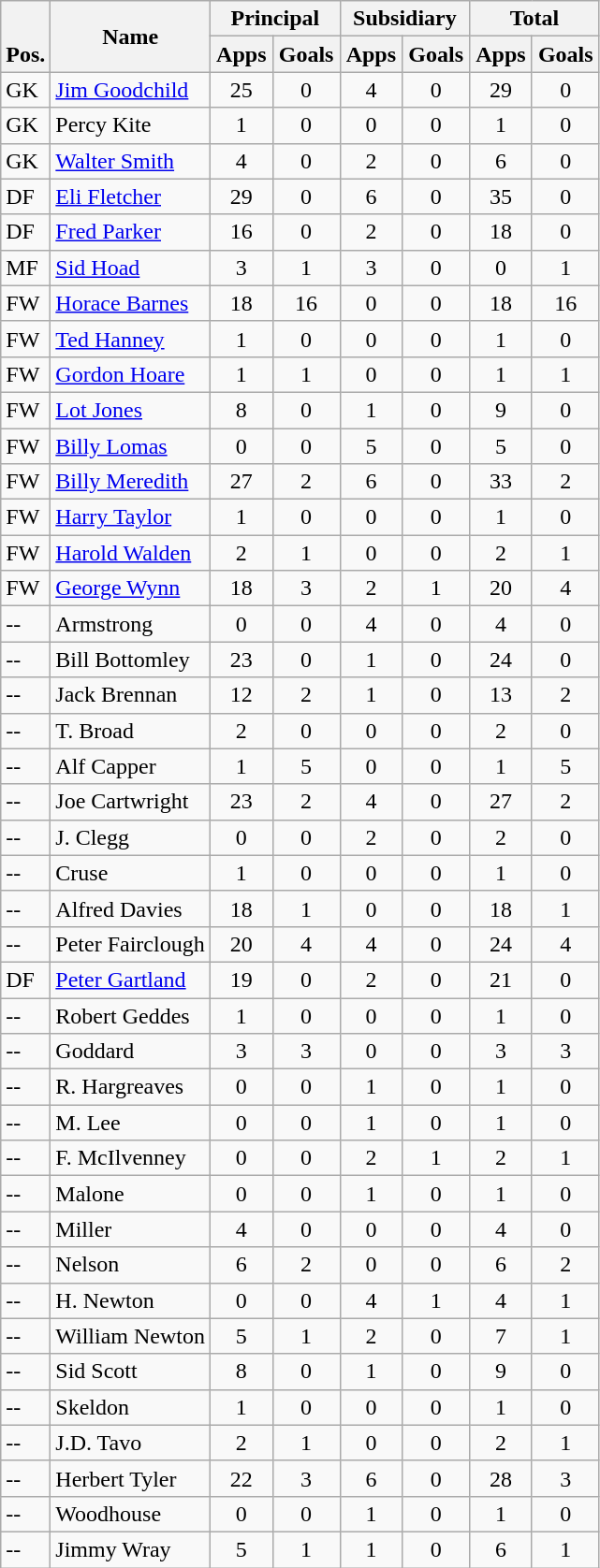<table class="wikitable" style="text-align:center">
<tr>
<th rowspan="2" valign="bottom">Pos.</th>
<th rowspan="2">Name</th>
<th colspan="2" width="85">Principal</th>
<th colspan="2" width="85">Subsidiary</th>
<th colspan="2" width="85">Total</th>
</tr>
<tr>
<th>Apps</th>
<th>Goals</th>
<th>Apps</th>
<th>Goals</th>
<th>Apps</th>
<th>Goals</th>
</tr>
<tr>
<td align="left">GK</td>
<td align="left"> <a href='#'>Jim Goodchild</a></td>
<td>25</td>
<td>0</td>
<td>4</td>
<td>0</td>
<td>29</td>
<td>0</td>
</tr>
<tr>
<td align="left">GK</td>
<td align="left">Percy Kite</td>
<td>1</td>
<td>0</td>
<td>0</td>
<td>0</td>
<td>1</td>
<td>0</td>
</tr>
<tr>
<td align="left">GK</td>
<td align="left"> <a href='#'>Walter Smith</a></td>
<td>4</td>
<td>0</td>
<td>2</td>
<td>0</td>
<td>6</td>
<td>0</td>
</tr>
<tr>
<td align="left">DF</td>
<td align="left"> <a href='#'>Eli Fletcher</a></td>
<td>29</td>
<td>0</td>
<td>6</td>
<td>0</td>
<td>35</td>
<td>0</td>
</tr>
<tr>
<td align="left">DF</td>
<td align="left"> <a href='#'>Fred Parker</a></td>
<td>16</td>
<td>0</td>
<td>2</td>
<td>0</td>
<td>18</td>
<td>0</td>
</tr>
<tr>
<td align="left">MF</td>
<td align="left"> <a href='#'>Sid Hoad</a></td>
<td>3</td>
<td>1</td>
<td>3</td>
<td>0</td>
<td>0</td>
<td>1</td>
</tr>
<tr>
<td align="left">FW</td>
<td align="left"> <a href='#'>Horace Barnes</a></td>
<td>18</td>
<td>16</td>
<td>0</td>
<td>0</td>
<td>18</td>
<td>16</td>
</tr>
<tr>
<td align="left">FW</td>
<td align="left"> <a href='#'>Ted Hanney</a></td>
<td>1</td>
<td>0</td>
<td>0</td>
<td>0</td>
<td>1</td>
<td>0</td>
</tr>
<tr>
<td align="left">FW</td>
<td align="left"> <a href='#'>Gordon Hoare</a></td>
<td>1</td>
<td>1</td>
<td>0</td>
<td>0</td>
<td>1</td>
<td>1</td>
</tr>
<tr>
<td align="left">FW</td>
<td align="left"> <a href='#'>Lot Jones</a></td>
<td>8</td>
<td>0</td>
<td>1</td>
<td>0</td>
<td>9</td>
<td>0</td>
</tr>
<tr>
<td align="left">FW</td>
<td align="left"> <a href='#'>Billy Lomas</a></td>
<td>0</td>
<td>0</td>
<td>5</td>
<td>0</td>
<td>5</td>
<td>0</td>
</tr>
<tr>
<td align="left">FW</td>
<td align="left"> <a href='#'>Billy Meredith</a></td>
<td>27</td>
<td>2</td>
<td>6</td>
<td>0</td>
<td>33</td>
<td>2</td>
</tr>
<tr>
<td align="left">FW</td>
<td align="left"> <a href='#'>Harry Taylor</a></td>
<td>1</td>
<td>0</td>
<td>0</td>
<td>0</td>
<td>1</td>
<td>0</td>
</tr>
<tr>
<td align="left">FW</td>
<td align="left"> <a href='#'>Harold Walden</a></td>
<td>2</td>
<td>1</td>
<td>0</td>
<td>0</td>
<td>2</td>
<td>1</td>
</tr>
<tr>
<td align="left">FW</td>
<td align="left"> <a href='#'>George Wynn</a></td>
<td>18</td>
<td>3</td>
<td>2</td>
<td>1</td>
<td>20</td>
<td>4</td>
</tr>
<tr>
<td align="left">--</td>
<td align="left">Armstrong</td>
<td>0</td>
<td>0</td>
<td>4</td>
<td>0</td>
<td>4</td>
<td>0</td>
</tr>
<tr>
<td align="left">--</td>
<td align="left">Bill Bottomley</td>
<td>23</td>
<td>0</td>
<td>1</td>
<td>0</td>
<td>24</td>
<td>0</td>
</tr>
<tr>
<td align="left">--</td>
<td align="left">Jack Brennan</td>
<td>12</td>
<td>2</td>
<td>1</td>
<td>0</td>
<td>13</td>
<td>2</td>
</tr>
<tr>
<td align="left">--</td>
<td align="left">T. Broad</td>
<td>2</td>
<td>0</td>
<td>0</td>
<td>0</td>
<td>2</td>
<td>0</td>
</tr>
<tr>
<td align="left">--</td>
<td align="left">Alf Capper</td>
<td>1</td>
<td>5</td>
<td>0</td>
<td>0</td>
<td>1</td>
<td>5</td>
</tr>
<tr>
<td align="left">--</td>
<td align="left">Joe Cartwright</td>
<td>23</td>
<td>2</td>
<td>4</td>
<td>0</td>
<td>27</td>
<td>2</td>
</tr>
<tr>
<td align="left">--</td>
<td align="left">J. Clegg</td>
<td>0</td>
<td>0</td>
<td>2</td>
<td>0</td>
<td>2</td>
<td>0</td>
</tr>
<tr>
<td align="left">--</td>
<td align="left">Cruse</td>
<td>1</td>
<td>0</td>
<td>0</td>
<td>0</td>
<td>1</td>
<td>0</td>
</tr>
<tr>
<td align="left">--</td>
<td align="left">Alfred Davies</td>
<td>18</td>
<td>1</td>
<td>0</td>
<td>0</td>
<td>18</td>
<td>1</td>
</tr>
<tr>
<td align="left">--</td>
<td align="left">Peter Fairclough</td>
<td>20</td>
<td>4</td>
<td>4</td>
<td>0</td>
<td>24</td>
<td>4</td>
</tr>
<tr>
<td align="left">DF</td>
<td align="left"> <a href='#'>Peter Gartland</a></td>
<td>19</td>
<td>0</td>
<td>2</td>
<td>0</td>
<td>21</td>
<td>0</td>
</tr>
<tr>
<td align="left">--</td>
<td align="left">Robert Geddes</td>
<td>1</td>
<td>0</td>
<td>0</td>
<td>0</td>
<td>1</td>
<td>0</td>
</tr>
<tr>
<td align="left">--</td>
<td align="left">Goddard</td>
<td>3</td>
<td>3</td>
<td>0</td>
<td>0</td>
<td>3</td>
<td>3</td>
</tr>
<tr>
<td align="left">--</td>
<td align="left">R. Hargreaves</td>
<td>0</td>
<td>0</td>
<td>1</td>
<td>0</td>
<td>1</td>
<td>0</td>
</tr>
<tr>
<td align="left">--</td>
<td align="left">M. Lee</td>
<td>0</td>
<td>0</td>
<td>1</td>
<td>0</td>
<td>1</td>
<td>0</td>
</tr>
<tr>
<td align="left">--</td>
<td align="left">F. McIlvenney</td>
<td>0</td>
<td>0</td>
<td>2</td>
<td>1</td>
<td>2</td>
<td>1</td>
</tr>
<tr>
<td align="left">--</td>
<td align="left">Malone</td>
<td>0</td>
<td>0</td>
<td>1</td>
<td>0</td>
<td>1</td>
<td>0</td>
</tr>
<tr>
<td align="left">--</td>
<td align="left">Miller</td>
<td>4</td>
<td>0</td>
<td>0</td>
<td>0</td>
<td>4</td>
<td>0</td>
</tr>
<tr>
<td align="left">--</td>
<td align="left">Nelson</td>
<td>6</td>
<td>2</td>
<td>0</td>
<td>0</td>
<td>6</td>
<td>2</td>
</tr>
<tr>
<td align="left">--</td>
<td align="left">H. Newton</td>
<td>0</td>
<td>0</td>
<td>4</td>
<td>1</td>
<td>4</td>
<td>1</td>
</tr>
<tr>
<td align="left">--</td>
<td align="left">William Newton</td>
<td>5</td>
<td>1</td>
<td>2</td>
<td>0</td>
<td>7</td>
<td>1</td>
</tr>
<tr>
<td align="left">--</td>
<td align="left">Sid Scott</td>
<td>8</td>
<td>0</td>
<td>1</td>
<td>0</td>
<td>9</td>
<td>0</td>
</tr>
<tr>
<td align="left">--</td>
<td align="left">Skeldon</td>
<td>1</td>
<td>0</td>
<td>0</td>
<td>0</td>
<td>1</td>
<td>0</td>
</tr>
<tr>
<td align="left">--</td>
<td align="left">J.D. Tavo</td>
<td>2</td>
<td>1</td>
<td>0</td>
<td>0</td>
<td>2</td>
<td>1</td>
</tr>
<tr>
<td align="left">--</td>
<td align="left">Herbert Tyler</td>
<td>22</td>
<td>3</td>
<td>6</td>
<td>0</td>
<td>28</td>
<td>3</td>
</tr>
<tr>
<td align="left">--</td>
<td align="left">Woodhouse</td>
<td>0</td>
<td>0</td>
<td>1</td>
<td>0</td>
<td>1</td>
<td>0</td>
</tr>
<tr>
<td align="left">--</td>
<td align="left">Jimmy Wray</td>
<td>5</td>
<td>1</td>
<td>1</td>
<td>0</td>
<td>6</td>
<td>1</td>
</tr>
</table>
